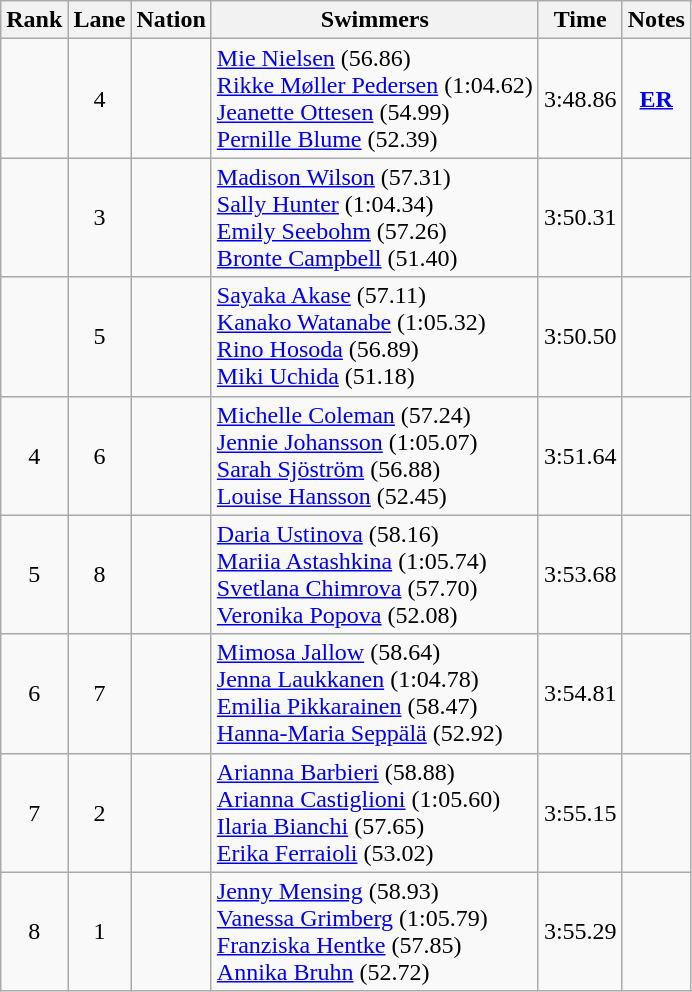<table class="wikitable sortable" style="text-align:center">
<tr>
<th>Rank</th>
<th>Lane</th>
<th>Nation</th>
<th>Swimmers</th>
<th>Time</th>
<th>Notes</th>
</tr>
<tr>
<td></td>
<td>4</td>
<td align=left></td>
<td align=left><a href='#'>Mie Nielsen</a> (56.86)<br><a href='#'>Rikke Møller Pedersen</a> (1:04.62)<br><a href='#'>Jeanette Ottesen</a> (54.99)<br><a href='#'>Pernille Blume</a> (52.39)</td>
<td>3:48.86</td>
<td><strong><a href='#'>ER</a></strong></td>
</tr>
<tr>
<td></td>
<td>3</td>
<td align=left></td>
<td align=left><a href='#'>Madison Wilson</a> (57.31)<br><a href='#'>Sally Hunter</a> (1:04.34)<br><a href='#'>Emily Seebohm</a> (57.26)<br><a href='#'>Bronte Campbell</a> (51.40)</td>
<td>3:50.31</td>
<td></td>
</tr>
<tr>
<td></td>
<td>5</td>
<td align=left></td>
<td align=left><a href='#'>Sayaka Akase</a> (57.11)<br><a href='#'>Kanako Watanabe</a> (1:05.32)<br><a href='#'>Rino Hosoda</a> (56.89)<br><a href='#'>Miki Uchida</a> (51.18)</td>
<td>3:50.50</td>
<td></td>
</tr>
<tr>
<td>4</td>
<td>6</td>
<td align=left></td>
<td align=left><a href='#'>Michelle Coleman</a> (57.24)<br><a href='#'>Jennie Johansson</a> (1:05.07)<br><a href='#'>Sarah Sjöström</a> (56.88)<br><a href='#'>Louise Hansson</a> (52.45)</td>
<td>3:51.64</td>
<td></td>
</tr>
<tr>
<td>5</td>
<td>8</td>
<td align=left></td>
<td align=left><a href='#'>Daria Ustinova</a> (58.16)<br><a href='#'>Mariia Astashkina</a> (1:05.74)<br><a href='#'>Svetlana Chimrova</a> (57.70)<br><a href='#'>Veronika Popova</a> (52.08)</td>
<td>3:53.68</td>
<td></td>
</tr>
<tr>
<td>6</td>
<td>7</td>
<td align=left></td>
<td align=left><a href='#'>Mimosa Jallow</a> (58.64)<br><a href='#'>Jenna Laukkanen</a> (1:04.78)<br><a href='#'>Emilia Pikkarainen</a> (58.47)<br><a href='#'>Hanna-Maria Seppälä</a> (52.92)</td>
<td>3:54.81</td>
<td></td>
</tr>
<tr>
<td>7</td>
<td>2</td>
<td align=left></td>
<td align=left><a href='#'>Arianna Barbieri</a> (58.88)<br><a href='#'>Arianna Castiglioni</a> (1:05.60)<br><a href='#'>Ilaria Bianchi</a> (57.65)<br><a href='#'>Erika Ferraioli</a> (53.02)</td>
<td>3:55.15</td>
<td></td>
</tr>
<tr>
<td>8</td>
<td>1</td>
<td align=left></td>
<td align=left><a href='#'>Jenny Mensing</a> (58.93)<br><a href='#'>Vanessa Grimberg</a> (1:05.79)<br><a href='#'>Franziska Hentke</a> (57.85)<br><a href='#'>Annika Bruhn</a> (52.72)</td>
<td>3:55.29</td>
<td></td>
</tr>
</table>
